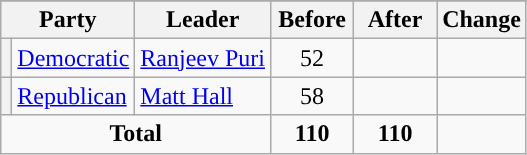<table class="wikitable" style="text-align:center;">
<tr>
</tr>
<tr>
<th colspan=2>Party</th>
<th>Leader</th>
<th style="width:3em">Before</th>
<th style="width:3em">After</th>
<th style="width:3em">Change</th>
</tr>
<tr>
<th style="background-color:"></th>
<td style="text-align:left;"><a href='#'>Democratic</a></td>
<td style="text-align:left;"><a href='#'>Ranjeev Puri</a></td>
<td>52</td>
<td></td>
<td></td>
</tr>
<tr>
<th style="background-color:"></th>
<td style="text-align:left;"><a href='#'>Republican</a></td>
<td style="text-align:left;"><a href='#'>Matt Hall</a></td>
<td>58</td>
<td></td>
<td></td>
</tr>
<tr>
<td colspan=3><strong>Total</strong></td>
<td><strong>110</strong></td>
<td><strong>110</strong></td>
<td></td>
</tr>
</table>
